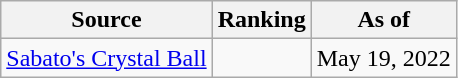<table class="wikitable" style="text-align:center">
<tr>
<th>Source</th>
<th>Ranking</th>
<th>As of</th>
</tr>
<tr>
<td align=left><a href='#'>Sabato's Crystal Ball</a></td>
<td></td>
<td>May 19, 2022</td>
</tr>
</table>
